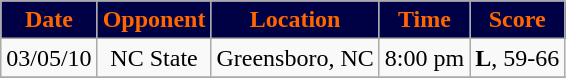<table class="wikitable" style="text-align:center">
<tr>
<th style=" background:#000044;color:#ff6600;">Date</th>
<th style=" background:#000044;color:#ff6600;">Opponent</th>
<th style=" background:#000044;color:#ff6600;">Location</th>
<th style=" background:#000044;color:#ff6600;">Time</th>
<th style=" background:#000044;color:#ff6600;">Score</th>
</tr>
<tr>
<td>03/05/10</td>
<td>NC State</td>
<td>Greensboro, NC</td>
<td>8:00 pm</td>
<td><strong>L</strong>, 59-66</td>
</tr>
<tr>
</tr>
</table>
